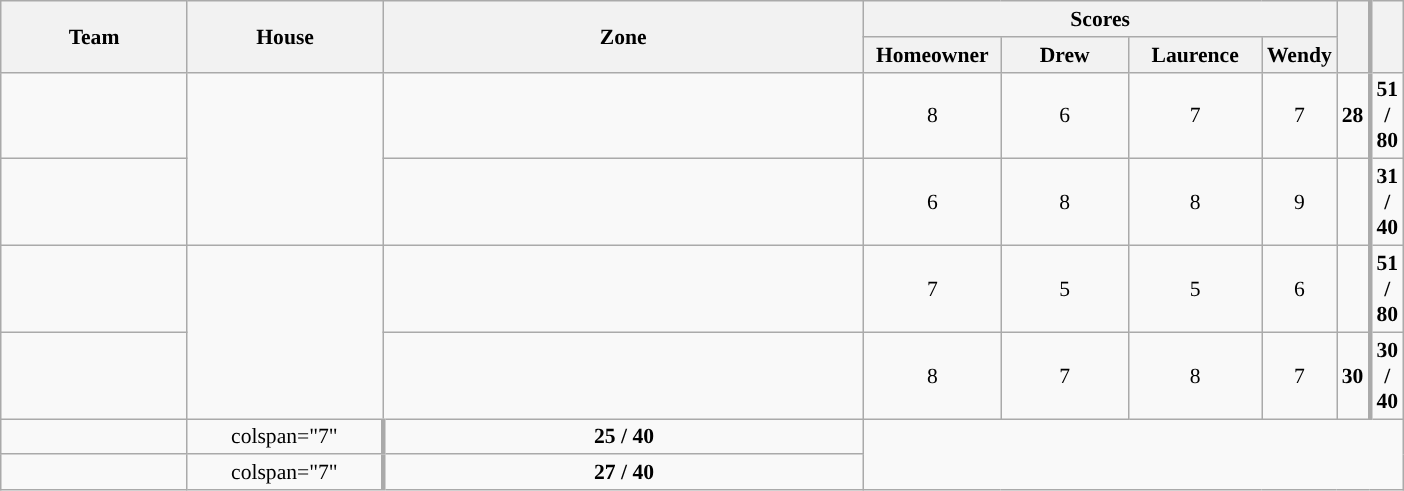<table class="wikitable plainrowheaders" style="text-align:center; font-size:90%; width:65em;">
<tr>
<th rowspan="2">Team</th>
<th rowspan="2">House</th>
<th rowspan="2" style="width:40%;">Zone</th>
<th colspan="4" style="width:30%;">Scores</th>
<th rowspan="2" style="width:15%;"></th>
<th rowspan="2" style="width:15%; border-left:3px solid #aaa;"></th>
</tr>
<tr>
<th style="width:10%;">Homeowner</th>
<th style="width:10%;">Drew</th>
<th style="width:10%;">Laurence</th>
<th style="width:10%;">Wendy</th>
</tr>
<tr>
<td style="width:15%;"></td>
<td rowspan=2 style="width:15%;"><br></td>
<td></td>
<td>8</td>
<td>6</td>
<td>7</td>
<td>7</td>
<td><strong>28</strong></td>
<td style="border-left:3px solid #aaa;"><strong>51 / 80</strong></td>
</tr>
<tr>
<td style="width:15%;"></td>
<td></td>
<td>6</td>
<td>8</td>
<td>8</td>
<td>9</td>
<td></td>
<td style="border-left:3px solid #aaa;"><strong>31 / 40</strong></td>
</tr>
<tr>
<td style="width:15%;"></td>
<td rowspan=2 style="width:15%;"><br></td>
<td></td>
<td>7</td>
<td>5</td>
<td>5</td>
<td>6</td>
<td></td>
<td style="border-left:3px solid #aaa;"><strong>51 / 80</strong></td>
</tr>
<tr>
<td style="width:15%;"></td>
<td></td>
<td>8</td>
<td>7</td>
<td>8</td>
<td>7</td>
<td><strong>30</strong></td>
<td style="border-left:3px solid #aaa;"><strong>30 / 40</strong></td>
</tr>
<tr>
<td style="width:15%;"></td>
<td>colspan="7" </td>
<td style="border-left:3px solid #aaa;"><strong>25 / 40</strong></td>
</tr>
<tr>
<td style="width:15%;"></td>
<td>colspan="7" </td>
<td style="border-left:3px solid #aaa;"><strong>27 / 40</strong></td>
</tr>
</table>
